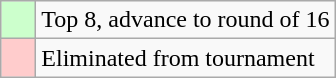<table class="wikitable">
<tr>
<td bgcolor="#ccffcc">    </td>
<td>Top 8, advance to round of 16</td>
</tr>
<tr>
<td bgcolor="#ffcccc">    </td>
<td>Eliminated from tournament</td>
</tr>
</table>
